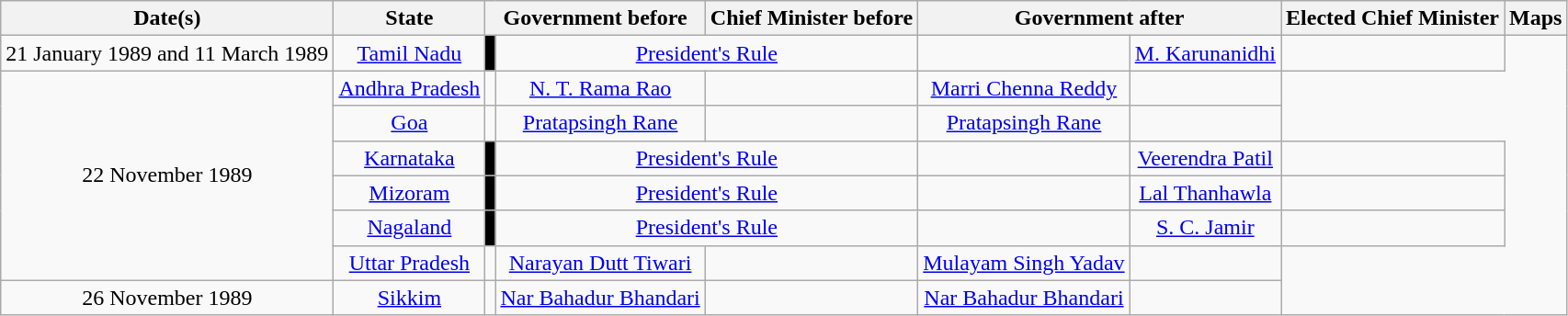<table class="wikitable" style="text-align:center;">
<tr>
<th>Date(s)</th>
<th>State</th>
<th colspan="2">Government before</th>
<th>Chief Minister before</th>
<th colspan="2">Government after</th>
<th>Elected Chief Minister</th>
<th>Maps</th>
</tr>
<tr>
<td>21 January 1989 and 11 March 1989</td>
<td><a href='#'>Tamil Nadu</a></td>
<td bgcolor="#000000"></td>
<td colspan="2" align="center"><a href='#'>President's Rule</a></td>
<td></td>
<td><a href='#'>M. Karunanidhi</a></td>
<td></td>
</tr>
<tr>
<td rowspan="6">22 November 1989</td>
<td><a href='#'>Andhra Pradesh</a></td>
<td></td>
<td><a href='#'>N. T. Rama Rao</a></td>
<td></td>
<td><a href='#'>Marri Chenna Reddy</a></td>
<td></td>
</tr>
<tr>
<td><a href='#'>Goa</a></td>
<td></td>
<td><a href='#'>Pratapsingh Rane</a></td>
<td></td>
<td><a href='#'>Pratapsingh Rane</a></td>
<td></td>
</tr>
<tr>
<td><a href='#'>Karnataka</a></td>
<td bgcolor="#000000"></td>
<td colspan="2" align="center"><a href='#'>President's Rule</a></td>
<td></td>
<td><a href='#'>Veerendra Patil</a></td>
<td></td>
</tr>
<tr>
<td><a href='#'>Mizoram</a></td>
<td bgcolor="#000000"></td>
<td colspan="2" align="center"><a href='#'>President's Rule</a></td>
<td></td>
<td><a href='#'>Lal Thanhawla</a></td>
<td></td>
</tr>
<tr>
<td><a href='#'>Nagaland</a></td>
<td bgcolor="#000000"></td>
<td colspan="2" align="center"><a href='#'>President's Rule</a></td>
<td></td>
<td><a href='#'>S. C. Jamir</a></td>
<td></td>
</tr>
<tr>
<td><a href='#'>Uttar Pradesh</a></td>
<td></td>
<td><a href='#'>Narayan Dutt Tiwari</a></td>
<td></td>
<td><a href='#'>Mulayam Singh Yadav</a></td>
<td></td>
</tr>
<tr>
<td>26 November 1989</td>
<td><a href='#'>Sikkim</a></td>
<td></td>
<td><a href='#'>Nar Bahadur Bhandari</a></td>
<td></td>
<td><a href='#'>Nar Bahadur Bhandari</a></td>
<td></td>
</tr>
</table>
